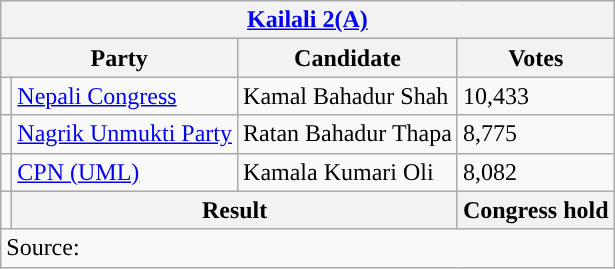<table class="wikitable">
<tr>
<th colspan="4"><a href='#'>Kailali 2(A)</a></th>
</tr>
<tr>
<th colspan="2">Party</th>
<th>Candidate</th>
<th>Votes</th>
</tr>
<tr>
<td style="background-color:"></td>
<td><a href='#'>Nepali Congress</a></td>
<td>Kamal Bahadur Shah</td>
<td>10,433</td>
</tr>
<tr>
<td style="background-color:"></td>
<td><a href='#'>Nagrik Unmukti Party</a></td>
<td>Ratan Bahadur Thapa</td>
<td>8,775</td>
</tr>
<tr>
<td style="background-color:"></td>
<td><a href='#'>CPN (UML)</a></td>
<td>Kamala Kumari Oli</td>
<td>8,082</td>
</tr>
<tr>
<td></td>
<th colspan="2">Result</th>
<th colspan="2">Congress hold</th>
</tr>
<tr>
<td colspan="4">Source: </td>
</tr>
</table>
